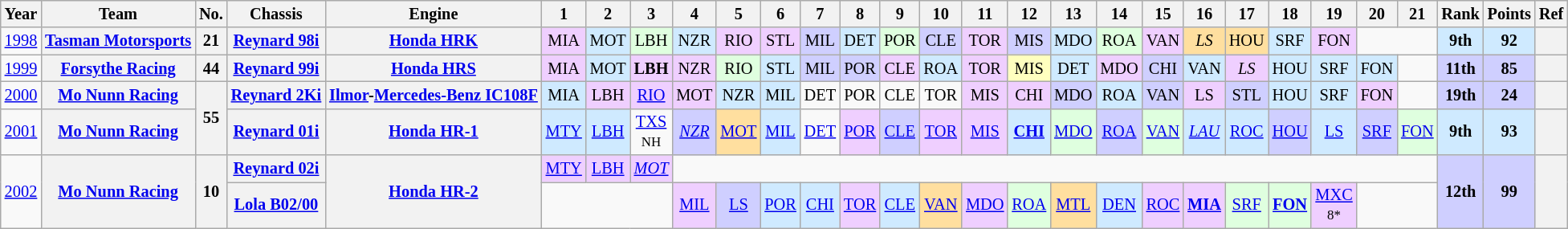<table class="wikitable" style="text-align:center; font-size:85%">
<tr>
<th>Year</th>
<th>Team</th>
<th>No.</th>
<th>Chassis</th>
<th>Engine</th>
<th>1</th>
<th>2</th>
<th>3</th>
<th>4</th>
<th>5</th>
<th>6</th>
<th>7</th>
<th>8</th>
<th>9</th>
<th>10</th>
<th>11</th>
<th>12</th>
<th>13</th>
<th>14</th>
<th>15</th>
<th>16</th>
<th>17</th>
<th>18</th>
<th>19</th>
<th>20</th>
<th>21</th>
<th>Rank</th>
<th>Points</th>
<th>Ref</th>
</tr>
<tr>
<td><a href='#'>1998</a></td>
<th nowrap><a href='#'>Tasman Motorsports</a></th>
<th>21</th>
<th nowrap><a href='#'>Reynard 98i</a></th>
<th nowrap><a href='#'>Honda HRK</a></th>
<td style="background:#efcfff;">MIA<br></td>
<td style="background:#cfeaff;">MOT<br></td>
<td style="background:#dfffdf;">LBH<br></td>
<td style="background:#cfeaff;">NZR<br></td>
<td style="background:#efcfff;">RIO<br></td>
<td style="background:#efcfff;">STL<br></td>
<td style="background:#cfcfff;">MIL<br></td>
<td style="background:#cfeaff;">DET<br></td>
<td style="background:#dfffdf;">POR<br></td>
<td style="background:#cfcfff;">CLE<br></td>
<td style="background:#efcfff;">TOR<br></td>
<td style="background:#cfcfff;">MIS<br></td>
<td style="background:#cfeaff;">MDO<br></td>
<td style="background:#dfffdf;">ROA<br></td>
<td style="background:#efcfff;">VAN<br></td>
<td style="background:#ffdf9f;"><em>LS</em><br></td>
<td style="background:#ffdf9f;">HOU<br></td>
<td style="background:#cfeaff;">SRF<br></td>
<td style="background:#efcfff;">FON<br></td>
<td colspan=2></td>
<td style="background:#cfeaff;"><strong>9th</strong></td>
<td style="background:#cfeaff;"><strong>92</strong></td>
<th></th>
</tr>
<tr>
<td><a href='#'>1999</a></td>
<th nowrap><a href='#'>Forsythe Racing</a></th>
<th>44</th>
<th nowrap><a href='#'>Reynard 99i</a></th>
<th nowrap><a href='#'>Honda HRS</a></th>
<td style="background:#efcfff;">MIA<br></td>
<td style="background:#cfeaff;">MOT<br></td>
<td style="background:#efcfff;"><strong>LBH</strong><br></td>
<td style="background:#efcfff;">NZR<br></td>
<td style="background:#dfffdf;">RIO<br></td>
<td style="background:#cfeaff;">STL<br></td>
<td style="background:#cfcfff;">MIL<br></td>
<td style="background:#cfcfff;">POR<br></td>
<td style="background:#efcfff;">CLE<br></td>
<td style="background:#cfeaff;">ROA<br></td>
<td style="background:#efcfff;">TOR<br></td>
<td style="background:#ffffbf;">MIS<br></td>
<td style="background:#cfeaff;">DET<br></td>
<td style="background:#efcfff;">MDO<br></td>
<td style="background:#cfcfff;">CHI<br></td>
<td style="background:#cfeaff;">VAN<br></td>
<td style="background:#efcfff;"><em>LS</em><br></td>
<td style="background:#cfeaff;">HOU<br></td>
<td style="background:#cfeaff;">SRF<br></td>
<td style="background:#cfeaff;">FON<br></td>
<td></td>
<td style="background:#cfcfff;"><strong>11th</strong></td>
<td style="background:#cfcfff;"><strong>85</strong></td>
<th></th>
</tr>
<tr>
<td><a href='#'>2000</a></td>
<th nowrap><a href='#'>Mo Nunn Racing</a></th>
<th rowspan=2>55</th>
<th nowrap><a href='#'>Reynard 2Ki</a></th>
<th nowrap><a href='#'>Ilmor</a>-<a href='#'>Mercedes-Benz IC108F</a></th>
<td style="background:#cfeaff;">MIA<br></td>
<td style="background:#efcfff;">LBH<br></td>
<td style="background:#efcfff;"><a href='#'>RIO</a><br></td>
<td style="background:#efcfff;">MOT<br></td>
<td style="background:#cfeaff;">NZR<br></td>
<td style="background:#cfeaff;">MIL<br></td>
<td>DET<br></td>
<td>POR</td>
<td>CLE</td>
<td>TOR</td>
<td style="background:#efcfff;">MIS<br></td>
<td style="background:#efcfff;">CHI<br></td>
<td style="background:#cfcfff;">MDO<br></td>
<td style="background:#cfeaff;">ROA<br></td>
<td style="background:#cfcfff;">VAN<br></td>
<td style="background:#efcfff;">LS<br></td>
<td style="background:#cfcfff;">STL<br></td>
<td style="background:#cfeaff;">HOU<br></td>
<td style="background:#cfeaff;">SRF<br></td>
<td style="background:#efcfff;">FON<br></td>
<td></td>
<td style="background:#cfcfff;"><strong>19th</strong></td>
<td style="background:#cfcfff;"><strong>24</strong></td>
<th></th>
</tr>
<tr>
<td><a href='#'>2001</a></td>
<th nowrap><a href='#'>Mo Nunn Racing</a></th>
<th nowrap><a href='#'>Reynard 01i</a></th>
<th nowrap><a href='#'>Honda HR-1</a></th>
<td style="background:#cfeaff;"><a href='#'>MTY</a><br></td>
<td style="background:#cfeaff;"><a href='#'>LBH</a><br></td>
<td><a href='#'>TXS</a><br><small>NH</small></td>
<td style="background:#cfcfff;"><em><a href='#'>NZR</a></em><br></td>
<td style="background:#ffdf9f;"><a href='#'>MOT</a><br></td>
<td style="background:#cfeaff;"><a href='#'>MIL</a><br></td>
<td><a href='#'>DET</a><br></td>
<td style="background:#efcfff;"><a href='#'>POR</a><br></td>
<td style="background:#cfcfff;"><a href='#'>CLE</a><br></td>
<td style="background:#efcfff;"><a href='#'>TOR</a><br></td>
<td style="background:#efcfff;"><a href='#'>MIS</a><br></td>
<td style="background:#cfeaff;"><strong><a href='#'>CHI</a></strong><br></td>
<td style="background:#dfffdf;"><a href='#'>MDO</a><br></td>
<td style="background:#cfcfff;"><a href='#'>ROA</a><br></td>
<td style="background:#dfffdf;"><a href='#'>VAN</a><br></td>
<td style="background:#cfeaff;"><em><a href='#'>LAU</a></em><br></td>
<td style="background:#cfeaff;"><a href='#'>ROC</a><br></td>
<td style="background:#cfcfff;"><a href='#'>HOU</a><br></td>
<td style="background:#cfeaff;"><a href='#'>LS</a><br></td>
<td style="background:#cfcfff;"><a href='#'>SRF</a><br></td>
<td style="background:#dfffdf;"><a href='#'>FON</a><br></td>
<td style="background:#cfeaff;"><strong>9th</strong></td>
<td style="background:#cfeaff;"><strong>93</strong></td>
<th></th>
</tr>
<tr>
<td rowspan="2"><a href='#'>2002</a></td>
<th rowspan="2" nowrap><a href='#'>Mo Nunn Racing</a></th>
<th rowspan=2>10</th>
<th nowrap><a href='#'>Reynard 02i</a></th>
<th rowspan="2" nowrap><a href='#'>Honda HR-2</a></th>
<td style="background:#efcfff;"><a href='#'>MTY</a><br></td>
<td style="background:#efcfff;"><a href='#'>LBH</a><br></td>
<td style="background:#efcfff;"><em><a href='#'>MOT</a><br></em></td>
<td colspan=18></td>
<td rowspan="2" style="background:#cfcfff;"><strong>12th</strong></td>
<td rowspan="2" style="background:#cfcfff;"><strong>99</strong></td>
<th rowspan=2></th>
</tr>
<tr>
<th nowrap><a href='#'>Lola B02/00</a></th>
<td colspan=3></td>
<td style="background:#efcfff;"><a href='#'>MIL</a><br></td>
<td style="background:#cfcfff;"><a href='#'>LS</a><br></td>
<td style="background:#cfeaff;"><a href='#'>POR</a><br></td>
<td style="background:#cfeaff;"><a href='#'>CHI</a><br></td>
<td style="background:#efcfff;"><a href='#'>TOR</a><br></td>
<td style="background:#cfeaff;"><a href='#'>CLE</a><br></td>
<td style="background:#ffdf9f;"><a href='#'>VAN</a><br></td>
<td style="background:#efcfff;"><a href='#'>MDO</a><br></td>
<td style="background:#dfffdf;"><a href='#'>ROA</a><br></td>
<td style="background:#ffdf9f;"><a href='#'>MTL</a><br></td>
<td style="background:#cfeaff;"><a href='#'>DEN</a><br></td>
<td style="background:#efcfff;"><a href='#'>ROC</a><br></td>
<td style="background:#efcfff;"><strong><a href='#'>MIA</a></strong><br></td>
<td style="background:#dfffdf;"><a href='#'>SRF</a><br></td>
<td style="background:#dfffdf;"><strong><a href='#'>FON</a></strong><br></td>
<td style="background:#efcfff;"><a href='#'>MXC</a><br><small>8*</small></td>
<td colspan=2></td>
</tr>
</table>
